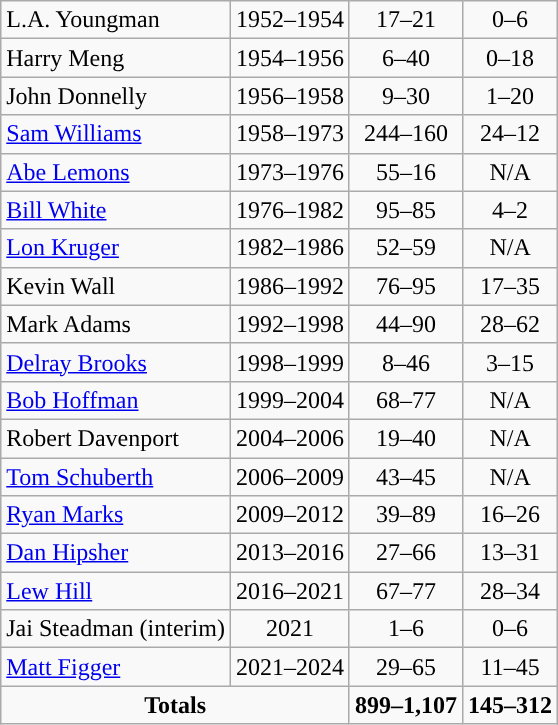<table class="wikitable" style="text-align: center;">
<tr>
<td style="text-align:left">L.A. Youngman</td>
<td>1952–1954</td>
<td>17–21</td>
<td>0–6</td>
</tr>
<tr>
<td style="text-align:left">Harry Meng</td>
<td>1954–1956</td>
<td>6–40</td>
<td>0–18</td>
</tr>
<tr>
<td style="text-align:left">John Donnelly</td>
<td>1956–1958</td>
<td>9–30</td>
<td>1–20</td>
</tr>
<tr>
<td style="text-align:left"><a href='#'>Sam Williams</a></td>
<td>1958–1973</td>
<td>244–160</td>
<td>24–12</td>
</tr>
<tr>
<td style="text-align:left"><a href='#'>Abe Lemons</a></td>
<td>1973–1976</td>
<td>55–16</td>
<td>N/A</td>
</tr>
<tr>
<td style="text-align:left"><a href='#'>Bill White</a></td>
<td>1976–1982</td>
<td>95–85</td>
<td>4–2</td>
</tr>
<tr>
<td style="text-align:left"><a href='#'>Lon Kruger</a></td>
<td>1982–1986</td>
<td>52–59</td>
<td>N/A</td>
</tr>
<tr>
<td style="text-align:left">Kevin Wall</td>
<td>1986–1992</td>
<td>76–95</td>
<td>17–35</td>
</tr>
<tr>
<td style="text-align:left">Mark Adams</td>
<td>1992–1998</td>
<td>44–90</td>
<td>28–62</td>
</tr>
<tr>
<td style="text-align:left"><a href='#'>Delray Brooks</a></td>
<td>1998–1999</td>
<td>8–46</td>
<td>3–15</td>
</tr>
<tr>
<td style="text-align:left"><a href='#'>Bob Hoffman</a></td>
<td>1999–2004</td>
<td>68–77</td>
<td>N/A</td>
</tr>
<tr>
<td style="text-align:left">Robert Davenport</td>
<td>2004–2006</td>
<td>19–40</td>
<td>N/A</td>
</tr>
<tr>
<td style="text-align:left"><a href='#'>Tom Schuberth</a></td>
<td>2006–2009</td>
<td>43–45</td>
<td>N/A</td>
</tr>
<tr>
<td style="text-align:left"><a href='#'>Ryan Marks</a></td>
<td>2009–2012</td>
<td>39–89</td>
<td>16–26</td>
</tr>
<tr>
<td style="text-align:left"><a href='#'>Dan Hipsher</a></td>
<td>2013–2016</td>
<td>27–66</td>
<td>13–31</td>
</tr>
<tr>
<td style="text-align:left"><a href='#'>Lew Hill</a></td>
<td>2016–2021</td>
<td>67–77</td>
<td>28–34</td>
</tr>
<tr>
<td style="text-align:left">Jai Steadman (interim)</td>
<td>2021</td>
<td>1–6</td>
<td>0–6</td>
</tr>
<tr>
<td style="text-align:left"><a href='#'>Matt Figger</a></td>
<td>2021–2024</td>
<td>29–65</td>
<td>11–45</td>
</tr>
<tr>
<td colspan=2><strong>Totals</strong></td>
<td><strong>899–1,107</strong></td>
<td><strong>145–312</strong></td>
</tr>
</table>
